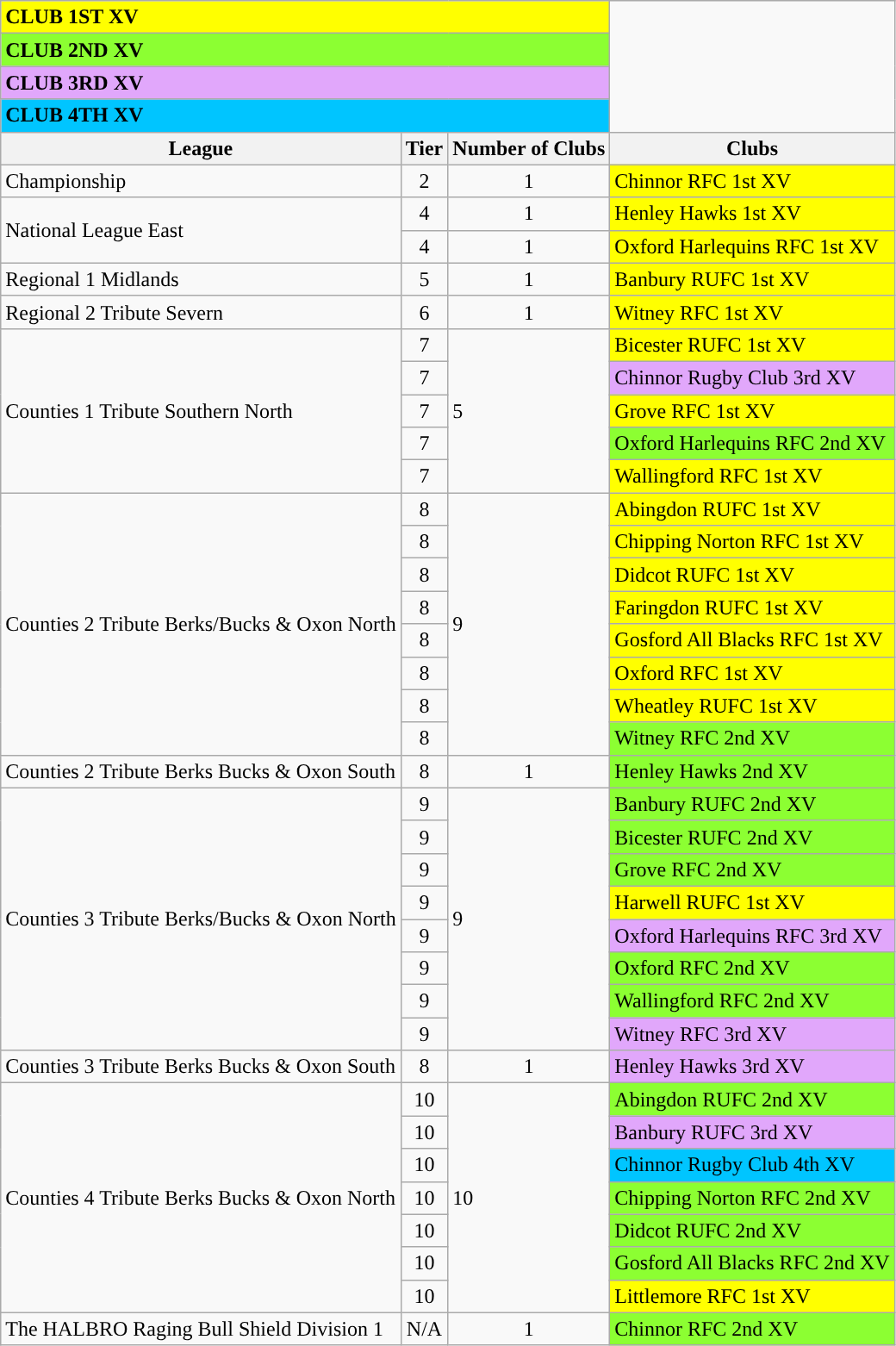<table class="wikitable">
<tr>
<td Colspan=3 style=background:#FFFF00><strong>CLUB 1ST XV</strong></td>
</tr>
<tr>
<td Colspan=3 style=background:#8CFF32><strong>CLUB 2ND XV</strong></td>
</tr>
<tr>
<td Colspan=3 style=background:#E1A7FB><strong>CLUB 3RD XV</strong></td>
</tr>
<tr>
<td Colspan=3 style=background:#00C5FF><strong>CLUB 4TH XV</strong></td>
</tr>
<tr>
<th>League</th>
<th>Tier</th>
<th>Number of Clubs</th>
<th>Clubs</th>
</tr>
<tr>
<td>Championship</td>
<td style="text-align:center;">2</td>
<td style="text-align:center;">1</td>
<td style=background:#FFFF00>Chinnor RFC 1st XV</td>
</tr>
<tr>
<td rowspan=2>National League East</td>
<td style="text-align:center;">4</td>
<td style="text-align:center;">1</td>
<td style=background:#FFFF00>Henley Hawks 1st XV</td>
</tr>
<tr>
<td style="text-align:center;">4</td>
<td style="text-align:center;">1</td>
<td style=background:#FFFF00>Oxford Harlequins RFC 1st XV</td>
</tr>
<tr>
<td>Regional 1 Midlands</td>
<td style="text-align:center;">5</td>
<td style="text-align:center;">1</td>
<td style=background:#FFFF00>Banbury RUFC 1st XV</td>
</tr>
<tr>
<td>Regional 2 Tribute Severn</td>
<td style="text-align:center;">6</td>
<td style="text-align:center;">1</td>
<td style=background:#FFFF00>Witney RFC 1st XV</td>
</tr>
<tr>
<td rowspan=5>Counties 1 Tribute Southern North</td>
<td style="text-align:center;">7</td>
<td rowspan=5>5</td>
<td style=background:#FFFF00>Bicester RUFC 1st XV</td>
</tr>
<tr>
<td style="text-align:center;">7</td>
<td style=background:#E1A7FB>Chinnor Rugby Club 3rd XV</td>
</tr>
<tr>
<td style="text-align:center;">7</td>
<td style=background:#FFFF00>Grove RFC 1st XV</td>
</tr>
<tr>
<td style="text-align:center;">7</td>
<td style=background:#8CFF32>Oxford Harlequins RFC 2nd XV</td>
</tr>
<tr>
<td style="text-align:center;">7</td>
<td style=background:#FFFF00>Wallingford RFC 1st XV</td>
</tr>
<tr>
<td rowspan=8>Counties 2 Tribute Berks/Bucks & Oxon North</td>
<td style="text-align:center;">8</td>
<td rowspan=8>9</td>
<td style=background:#FFFF00>Abingdon RUFC 1st XV</td>
</tr>
<tr>
<td style="text-align:center;">8</td>
<td style=background:#FFFF00>Chipping Norton RFC 1st XV</td>
</tr>
<tr>
<td style="text-align:center;">8</td>
<td style=background:#FFFF00>Didcot RUFC 1st XV</td>
</tr>
<tr>
<td style="text-align:center;">8</td>
<td style=background:#FFFF00>Faringdon RUFC 1st XV</td>
</tr>
<tr>
<td style="text-align:center;">8</td>
<td style=background:#FFFF00>Gosford All Blacks RFC 1st XV</td>
</tr>
<tr>
<td style="text-align:center;">8</td>
<td style=background:#FFFF00>Oxford RFC 1st XV</td>
</tr>
<tr>
<td style="text-align:center;">8</td>
<td style=background:#FFFF00>Wheatley RUFC 1st XV</td>
</tr>
<tr>
<td style="text-align:center;">8</td>
<td style=background:#8CFF32>Witney RFC 2nd XV</td>
</tr>
<tr>
<td>Counties 2 Tribute Berks Bucks & Oxon South</td>
<td style="text-align:center;">8</td>
<td style="text-align:center;">1</td>
<td style=background:#8CFF32>Henley Hawks 2nd XV</td>
</tr>
<tr>
<td rowspan=8>Counties 3 Tribute Berks/Bucks & Oxon North</td>
<td style="text-align:center;">9</td>
<td rowspan=8>9</td>
<td style=background:#8CFF32>Banbury RUFC 2nd XV</td>
</tr>
<tr>
<td style="text-align:center;">9</td>
<td style=background:#8CFF32>Bicester RUFC 2nd XV</td>
</tr>
<tr>
<td style="text-align:center;">9</td>
<td style=background:#8CFF32>Grove RFC 2nd XV</td>
</tr>
<tr>
<td style="text-align:center;">9</td>
<td style=background:#FFFF00>Harwell RUFC 1st XV</td>
</tr>
<tr>
<td style="text-align:center;">9</td>
<td style=background:#E1A7FB>Oxford Harlequins RFC 3rd XV</td>
</tr>
<tr>
<td style="text-align:center;">9</td>
<td style=background:#8CFF32>Oxford RFC 2nd XV</td>
</tr>
<tr>
<td style="text-align:center;">9</td>
<td style=background:#8CFF32>Wallingford RFC 2nd XV</td>
</tr>
<tr>
<td style="text-align:center;">9</td>
<td style=background:#E1A7FB>Witney RFC 3rd XV</td>
</tr>
<tr>
<td>Counties 3 Tribute Berks Bucks & Oxon South</td>
<td style="text-align:center;">8</td>
<td style="text-align:center;">1</td>
<td style=background:#E1A7FB>Henley Hawks 3rd XV</td>
</tr>
<tr>
<td rowspan=7>Counties 4 Tribute Berks Bucks & Oxon North</td>
<td style="text-align:center;">10</td>
<td rowspan=7>10</td>
<td style=background:#8CFF32>Abingdon RUFC 2nd XV</td>
</tr>
<tr>
<td style="text-align:center;">10</td>
<td style=background:#E1A7FB>Banbury RUFC 3rd XV</td>
</tr>
<tr>
<td style="text-align:center;">10</td>
<td style=background:#00C5FF>Chinnor Rugby Club 4th XV</td>
</tr>
<tr>
<td style="text-align:center;">10</td>
<td style=background:#8CFF32>Chipping Norton RFC 2nd XV</td>
</tr>
<tr>
<td style="text-align:center;">10</td>
<td style=background:#8CFF32>Didcot RUFC 2nd XV</td>
</tr>
<tr>
<td style="text-align:center;">10</td>
<td style=background:#8CFF32>Gosford All Blacks RFC 2nd XV</td>
</tr>
<tr>
<td style="text-align:center;">10</td>
<td style=background:#FFFF00>Littlemore RFC 1st XV</td>
</tr>
<tr>
<td>The HALBRO Raging Bull Shield Division 1</td>
<td style="text-align:center;">N/A</td>
<td style="text-align:center;">1</td>
<td style=background:#8CFF32>Chinnor RFC 2nd XV</td>
</tr>
</table>
